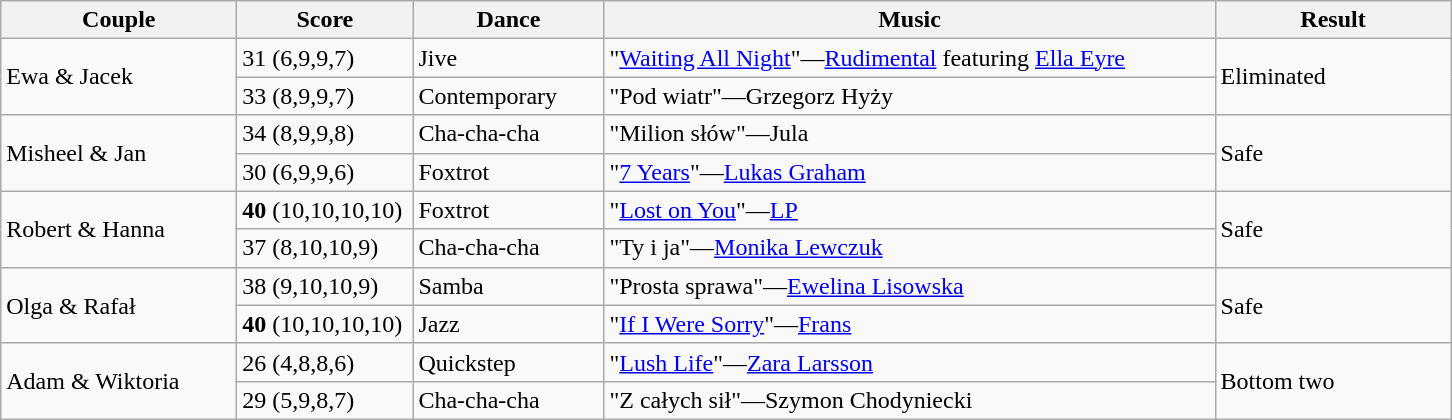<table class="wikitable">
<tr>
<th style="width:150px;">Couple</th>
<th style="width:110px;">Score</th>
<th style="width:120px;">Dance</th>
<th style="width:400px;">Music</th>
<th style="width:150px;">Result</th>
</tr>
<tr>
<td rowspan="2">Ewa & Jacek</td>
<td>31 (6,9,9,7)</td>
<td>Jive</td>
<td>"<a href='#'>Waiting All Night</a>"—<a href='#'>Rudimental</a> featuring <a href='#'>Ella Eyre</a></td>
<td rowspan="2">Eliminated</td>
</tr>
<tr>
<td>33 (8,9,9,7)</td>
<td>Contemporary</td>
<td>"Pod wiatr"—Grzegorz Hyży</td>
</tr>
<tr>
<td rowspan="2">Misheel & Jan</td>
<td>34 (8,9,9,8)</td>
<td>Cha-cha-cha</td>
<td>"Milion słów"—Jula</td>
<td rowspan="2">Safe</td>
</tr>
<tr>
<td>30 (6,9,9,6)</td>
<td>Foxtrot</td>
<td>"<a href='#'>7 Years</a>"—<a href='#'>Lukas Graham</a></td>
</tr>
<tr>
<td rowspan="2">Robert & Hanna</td>
<td><strong>40</strong> (10,10,10,10)</td>
<td>Foxtrot</td>
<td>"<a href='#'>Lost on You</a>"—<a href='#'>LP</a></td>
<td rowspan="2">Safe</td>
</tr>
<tr>
<td>37 (8,10,10,9)</td>
<td>Cha-cha-cha</td>
<td>"Ty i ja"—<a href='#'>Monika Lewczuk</a></td>
</tr>
<tr>
<td rowspan="2">Olga & Rafał</td>
<td>38 (9,10,10,9)</td>
<td>Samba</td>
<td>"Prosta sprawa"—<a href='#'>Ewelina Lisowska</a></td>
<td rowspan="2">Safe</td>
</tr>
<tr>
<td><strong>40</strong> (10,10,10,10)</td>
<td>Jazz</td>
<td>"<a href='#'>If I Were Sorry</a>"—<a href='#'>Frans</a></td>
</tr>
<tr>
<td rowspan="2">Adam & Wiktoria</td>
<td>26 (4,8,8,6)</td>
<td>Quickstep</td>
<td>"<a href='#'>Lush Life</a>"—<a href='#'>Zara Larsson</a></td>
<td rowspan="2">Bottom two</td>
</tr>
<tr>
<td>29 (5,9,8,7)</td>
<td>Cha-cha-cha</td>
<td>"Z całych sił"—Szymon Chodyniecki</td>
</tr>
</table>
